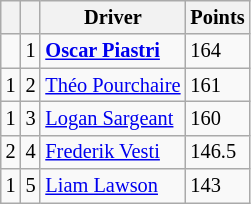<table class="wikitable" style="font-size: 85%;">
<tr>
<th></th>
<th></th>
<th>Driver</th>
<th>Points</th>
</tr>
<tr>
<td align="left"></td>
<td align="center">1</td>
<td> <strong><a href='#'>Oscar Piastri</a></strong></td>
<td>164</td>
</tr>
<tr>
<td align="left"> 1</td>
<td align="center">2</td>
<td> <a href='#'>Théo Pourchaire</a></td>
<td>161</td>
</tr>
<tr>
<td align="left"> 1</td>
<td align="center">3</td>
<td> <a href='#'>Logan Sargeant</a></td>
<td>160</td>
</tr>
<tr>
<td align="left"> 2</td>
<td align="center">4</td>
<td> <a href='#'>Frederik Vesti</a></td>
<td>146.5</td>
</tr>
<tr>
<td align="left"> 1</td>
<td align="center">5</td>
<td> <a href='#'>Liam Lawson</a></td>
<td>143</td>
</tr>
</table>
